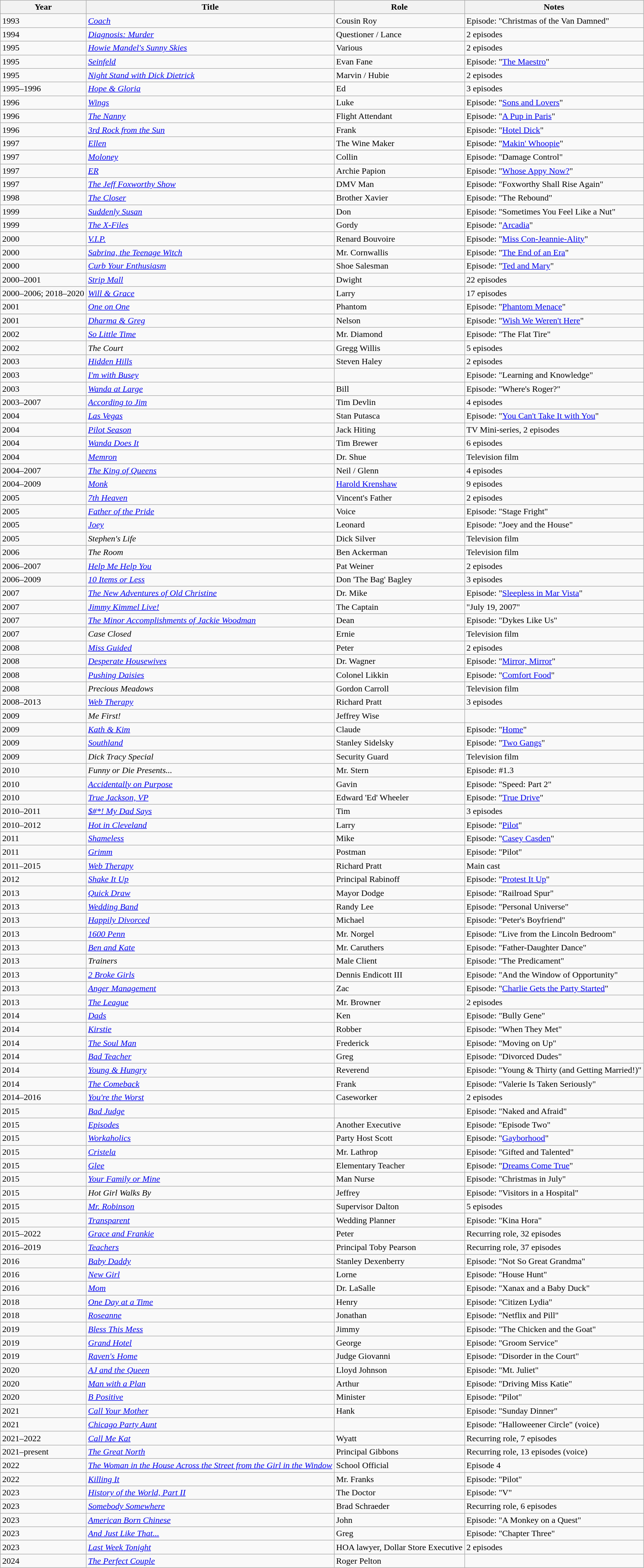<table class="wikitable">
<tr>
<th>Year</th>
<th>Title</th>
<th>Role</th>
<th>Notes</th>
</tr>
<tr>
<td>1993</td>
<td><em><a href='#'>Coach</a></em></td>
<td>Cousin Roy</td>
<td>Episode: "Christmas of the Van Damned"</td>
</tr>
<tr>
<td>1994</td>
<td><em><a href='#'>Diagnosis: Murder</a></em></td>
<td>Questioner / Lance</td>
<td>2 episodes</td>
</tr>
<tr>
<td>1995</td>
<td><em><a href='#'>Howie Mandel's Sunny Skies</a></em></td>
<td>Various</td>
<td>2 episodes</td>
</tr>
<tr>
<td>1995</td>
<td><em><a href='#'>Seinfeld</a></em></td>
<td>Evan Fane</td>
<td>Episode: "<a href='#'>The Maestro</a>"</td>
</tr>
<tr>
<td>1995</td>
<td><em><a href='#'>Night Stand with Dick Dietrick</a></em></td>
<td>Marvin / Hubie</td>
<td>2 episodes</td>
</tr>
<tr>
<td>1995–1996</td>
<td><em><a href='#'>Hope & Gloria</a></em></td>
<td>Ed</td>
<td>3 episodes</td>
</tr>
<tr>
<td>1996</td>
<td><em><a href='#'>Wings</a></em></td>
<td>Luke</td>
<td>Episode: "<a href='#'>Sons and Lovers</a>"</td>
</tr>
<tr>
<td>1996</td>
<td><em><a href='#'>The Nanny</a></em></td>
<td>Flight Attendant</td>
<td>Episode: "<a href='#'>A Pup in Paris</a>"</td>
</tr>
<tr>
<td>1996</td>
<td><em><a href='#'>3rd Rock from the Sun</a></em></td>
<td>Frank</td>
<td>Episode: "<a href='#'>Hotel Dick</a>"</td>
</tr>
<tr>
<td>1997</td>
<td><em><a href='#'>Ellen</a></em></td>
<td>The Wine Maker</td>
<td>Episode: "<a href='#'>Makin' Whoopie</a>"</td>
</tr>
<tr>
<td>1997</td>
<td><em><a href='#'>Moloney</a></em></td>
<td>Collin</td>
<td>Episode: "Damage Control"</td>
</tr>
<tr>
<td>1997</td>
<td><em><a href='#'>ER</a></em></td>
<td>Archie Papion</td>
<td>Episode: "<a href='#'>Whose Appy Now?</a>"</td>
</tr>
<tr>
<td>1997</td>
<td><em><a href='#'>The Jeff Foxworthy Show</a></em></td>
<td>DMV Man</td>
<td>Episode: "Foxworthy Shall Rise Again"</td>
</tr>
<tr>
<td>1998</td>
<td><em><a href='#'>The Closer</a></em></td>
<td>Brother Xavier</td>
<td>Episode: "The Rebound"</td>
</tr>
<tr>
<td>1999</td>
<td><em><a href='#'>Suddenly Susan</a></em></td>
<td>Don</td>
<td>Episode: "Sometimes You Feel Like a Nut"</td>
</tr>
<tr>
<td>1999</td>
<td><em><a href='#'>The X-Files</a></em></td>
<td>Gordy</td>
<td>Episode: "<a href='#'>Arcadia</a>"</td>
</tr>
<tr>
<td>2000</td>
<td><em><a href='#'>V.I.P.</a></em></td>
<td>Renard Bouvoire</td>
<td>Episode: "<a href='#'>Miss Con-Jeannie-Ality</a>"</td>
</tr>
<tr>
<td>2000</td>
<td><em><a href='#'>Sabrina, the Teenage Witch</a></em></td>
<td>Mr. Cornwallis</td>
<td>Episode: "<a href='#'>The End of an Era</a>"</td>
</tr>
<tr>
<td>2000</td>
<td><em><a href='#'>Curb Your Enthusiasm</a></em></td>
<td>Shoe Salesman</td>
<td>Episode: "<a href='#'>Ted and Mary</a>"</td>
</tr>
<tr>
<td>2000–2001</td>
<td><em><a href='#'>Strip Mall</a></em></td>
<td>Dwight</td>
<td>22 episodes</td>
</tr>
<tr>
<td>2000–2006; 2018–2020</td>
<td><em><a href='#'>Will & Grace</a></em></td>
<td>Larry</td>
<td>17 episodes</td>
</tr>
<tr>
<td>2001</td>
<td><em><a href='#'>One on One</a></em></td>
<td>Phantom</td>
<td>Episode: "<a href='#'>Phantom Menace</a>"</td>
</tr>
<tr>
<td>2001</td>
<td><em><a href='#'>Dharma & Greg</a></em></td>
<td>Nelson</td>
<td>Episode: "<a href='#'>Wish We Weren't Here</a>"</td>
</tr>
<tr>
<td>2002</td>
<td><em><a href='#'>So Little Time</a></em></td>
<td>Mr. Diamond</td>
<td>Episode: "The Flat Tire"</td>
</tr>
<tr>
<td>2002</td>
<td><em>The Court</em></td>
<td>Gregg Willis</td>
<td>5 episodes</td>
</tr>
<tr>
<td>2003</td>
<td><em><a href='#'>Hidden Hills</a></em></td>
<td>Steven Haley</td>
<td>2 episodes</td>
</tr>
<tr>
<td>2003</td>
<td><em><a href='#'>I'm with Busey</a></em></td>
<td></td>
<td>Episode: "Learning and Knowledge"</td>
</tr>
<tr>
<td>2003</td>
<td><em><a href='#'>Wanda at Large</a></em></td>
<td>Bill</td>
<td>Episode: "Where's Roger?"</td>
</tr>
<tr>
<td>2003–2007</td>
<td><em><a href='#'>According to Jim</a></em></td>
<td>Tim Devlin</td>
<td>4 episodes</td>
</tr>
<tr>
<td>2004</td>
<td><em><a href='#'>Las Vegas</a></em></td>
<td>Stan Putasca</td>
<td>Episode: "<a href='#'>You Can't Take It with You</a>"</td>
</tr>
<tr>
<td>2004</td>
<td><em><a href='#'>Pilot Season</a></em></td>
<td>Jack Hiting</td>
<td>TV Mini-series, 2 episodes</td>
</tr>
<tr>
<td>2004</td>
<td><em><a href='#'>Wanda Does It</a></em></td>
<td>Tim Brewer</td>
<td>6 episodes</td>
</tr>
<tr>
<td>2004</td>
<td><em><a href='#'>Memron</a></em></td>
<td>Dr. Shue</td>
<td>Television film</td>
</tr>
<tr>
<td>2004–2007</td>
<td><em><a href='#'>The King of Queens</a></em></td>
<td>Neil / Glenn</td>
<td>4 episodes</td>
</tr>
<tr>
<td>2004–2009</td>
<td><em><a href='#'>Monk</a></em></td>
<td><a href='#'>Harold Krenshaw</a></td>
<td>9 episodes</td>
</tr>
<tr>
<td>2005</td>
<td><em><a href='#'>7th Heaven</a></em></td>
<td>Vincent's Father</td>
<td>2 episodes</td>
</tr>
<tr>
<td>2005</td>
<td><em><a href='#'>Father of the Pride</a></em></td>
<td>Voice</td>
<td>Episode: "Stage Fright"</td>
</tr>
<tr>
<td>2005</td>
<td><em><a href='#'>Joey</a></em></td>
<td>Leonard</td>
<td>Episode: "Joey and the House"</td>
</tr>
<tr>
<td>2005</td>
<td><em>Stephen's Life</em></td>
<td>Dick Silver</td>
<td>Television film</td>
</tr>
<tr>
<td>2006</td>
<td><em>The Room</em></td>
<td>Ben Ackerman</td>
<td>Television film</td>
</tr>
<tr>
<td>2006–2007</td>
<td><em><a href='#'>Help Me Help You</a></em></td>
<td>Pat Weiner</td>
<td>2 episodes</td>
</tr>
<tr>
<td>2006–2009</td>
<td><em><a href='#'>10 Items or Less</a></em></td>
<td>Don 'The Bag' Bagley</td>
<td>3 episodes</td>
</tr>
<tr>
<td>2007</td>
<td><em><a href='#'>The New Adventures of Old Christine</a></em></td>
<td>Dr. Mike</td>
<td>Episode: "<a href='#'>Sleepless in Mar Vista</a>"</td>
</tr>
<tr>
<td>2007</td>
<td><em><a href='#'>Jimmy Kimmel Live!</a></em></td>
<td>The Captain</td>
<td>"July 19, 2007"</td>
</tr>
<tr>
<td>2007</td>
<td><em><a href='#'>The Minor Accomplishments of Jackie Woodman</a></em></td>
<td>Dean</td>
<td>Episode: "Dykes Like Us"</td>
</tr>
<tr>
<td>2007</td>
<td><em>Case Closed</em></td>
<td>Ernie</td>
<td>Television film</td>
</tr>
<tr>
<td>2008</td>
<td><em><a href='#'>Miss Guided</a></em></td>
<td>Peter</td>
<td>2 episodes</td>
</tr>
<tr>
<td>2008</td>
<td><em><a href='#'>Desperate Housewives</a></em></td>
<td>Dr. Wagner</td>
<td>Episode: "<a href='#'>Mirror, Mirror</a>"</td>
</tr>
<tr>
<td>2008</td>
<td><em><a href='#'>Pushing Daisies</a></em></td>
<td>Colonel Likkin</td>
<td>Episode: "<a href='#'>Comfort Food</a>"</td>
</tr>
<tr>
<td>2008</td>
<td><em>Precious Meadows</em></td>
<td>Gordon Carroll</td>
<td>Television film</td>
</tr>
<tr>
<td>2008–2013</td>
<td><em><a href='#'>Web Therapy</a></em></td>
<td>Richard Pratt</td>
<td>3 episodes</td>
</tr>
<tr>
<td>2009</td>
<td><em>Me First!</em></td>
<td>Jeffrey Wise</td>
<td></td>
</tr>
<tr>
<td>2009</td>
<td><em><a href='#'>Kath & Kim</a></em></td>
<td>Claude</td>
<td>Episode: "<a href='#'>Home</a>"</td>
</tr>
<tr>
<td>2009</td>
<td><em><a href='#'>Southland</a></em></td>
<td>Stanley Sidelsky</td>
<td>Episode: "<a href='#'>Two Gangs</a>"</td>
</tr>
<tr>
<td>2009</td>
<td><em>Dick Tracy Special</em></td>
<td>Security Guard</td>
<td>Television film</td>
</tr>
<tr>
<td>2010</td>
<td><em>Funny or Die Presents...</em></td>
<td>Mr. Stern</td>
<td>Episode: #1.3</td>
</tr>
<tr>
<td>2010</td>
<td><em><a href='#'>Accidentally on Purpose</a></em></td>
<td>Gavin</td>
<td>Episode: "Speed: Part 2"</td>
</tr>
<tr>
<td>2010</td>
<td><em><a href='#'>True Jackson, VP</a></em></td>
<td>Edward 'Ed' Wheeler</td>
<td>Episode: "<a href='#'>True Drive</a>"</td>
</tr>
<tr>
<td>2010–2011</td>
<td><em><a href='#'>$#*! My Dad Says</a></em></td>
<td>Tim</td>
<td>3 episodes</td>
</tr>
<tr>
<td>2010–2012</td>
<td><em><a href='#'>Hot in Cleveland</a></em></td>
<td>Larry</td>
<td>Episode: "<a href='#'>Pilot</a>"</td>
</tr>
<tr>
<td>2011</td>
<td><em><a href='#'>Shameless</a></em></td>
<td>Mike</td>
<td>Episode: "<a href='#'>Casey Casden</a>"</td>
</tr>
<tr>
<td>2011</td>
<td><em><a href='#'>Grimm</a></em></td>
<td>Postman</td>
<td>Episode: "Pilot"</td>
</tr>
<tr>
<td>2011–2015</td>
<td><em><a href='#'>Web Therapy</a></em></td>
<td>Richard Pratt</td>
<td>Main cast</td>
</tr>
<tr>
<td>2012</td>
<td><em><a href='#'>Shake It Up</a></em></td>
<td>Principal Rabinoff</td>
<td>Episode: "<a href='#'>Protest It Up</a>"</td>
</tr>
<tr>
<td>2013</td>
<td><em><a href='#'>Quick Draw</a></em></td>
<td>Mayor Dodge</td>
<td>Episode: "Railroad Spur"</td>
</tr>
<tr>
<td>2013</td>
<td><em><a href='#'>Wedding Band</a></em></td>
<td>Randy Lee</td>
<td>Episode: "Personal Universe"</td>
</tr>
<tr>
<td>2013</td>
<td><em><a href='#'>Happily Divorced</a></em></td>
<td>Michael</td>
<td>Episode: "Peter's Boyfriend"</td>
</tr>
<tr>
<td>2013</td>
<td><em><a href='#'>1600 Penn</a></em></td>
<td>Mr. Norgel</td>
<td>Episode: "Live from the Lincoln Bedroom"</td>
</tr>
<tr>
<td>2013</td>
<td><em><a href='#'>Ben and Kate</a></em></td>
<td>Mr. Caruthers</td>
<td>Episode: "Father-Daughter Dance"</td>
</tr>
<tr>
<td>2013</td>
<td><em>Trainers</em></td>
<td>Male Client</td>
<td>Episode: "The Predicament"</td>
</tr>
<tr>
<td>2013</td>
<td><em><a href='#'>2 Broke Girls</a></em></td>
<td>Dennis Endicott III</td>
<td>Episode: "And the Window of Opportunity"</td>
</tr>
<tr>
<td>2013</td>
<td><em><a href='#'>Anger Management</a></em></td>
<td>Zac</td>
<td>Episode: "<a href='#'>Charlie Gets the Party Started</a>"</td>
</tr>
<tr>
<td>2013</td>
<td><em><a href='#'>The League</a></em></td>
<td>Mr. Browner</td>
<td>2 episodes</td>
</tr>
<tr>
<td>2014</td>
<td><em><a href='#'>Dads</a></em></td>
<td>Ken</td>
<td>Episode: "Bully Gene"</td>
</tr>
<tr>
<td>2014</td>
<td><em><a href='#'>Kirstie</a></em></td>
<td>Robber</td>
<td>Episode: "When They Met"</td>
</tr>
<tr>
<td>2014</td>
<td><em><a href='#'>The Soul Man</a></em></td>
<td>Frederick</td>
<td>Episode: "Moving on Up"</td>
</tr>
<tr>
<td>2014</td>
<td><em><a href='#'>Bad Teacher</a></em></td>
<td>Greg</td>
<td>Episode: "Divorced Dudes"</td>
</tr>
<tr>
<td>2014</td>
<td><em><a href='#'>Young & Hungry</a></em></td>
<td>Reverend</td>
<td>Episode: "Young & Thirty (and Getting Married!)"</td>
</tr>
<tr>
<td>2014</td>
<td><em><a href='#'>The Comeback</a></em></td>
<td>Frank</td>
<td>Episode: "Valerie Is Taken Seriously"</td>
</tr>
<tr>
<td>2014–2016</td>
<td><em><a href='#'>You're the Worst</a></em></td>
<td>Caseworker</td>
<td>2 episodes</td>
</tr>
<tr>
<td>2015</td>
<td><em><a href='#'>Bad Judge</a></em></td>
<td></td>
<td>Episode: "Naked and Afraid"</td>
</tr>
<tr>
<td>2015</td>
<td><em><a href='#'>Episodes</a></em></td>
<td>Another Executive</td>
<td>Episode: "Episode Two"</td>
</tr>
<tr>
<td>2015</td>
<td><em><a href='#'>Workaholics</a></em></td>
<td>Party Host Scott</td>
<td>Episode: "<a href='#'>Gayborhood</a>"</td>
</tr>
<tr>
<td>2015</td>
<td><em><a href='#'>Cristela</a></em></td>
<td>Mr. Lathrop</td>
<td>Episode: "Gifted and Talented"</td>
</tr>
<tr>
<td>2015</td>
<td><em><a href='#'>Glee</a></em></td>
<td>Elementary Teacher</td>
<td>Episode: "<a href='#'>Dreams Come True</a>"</td>
</tr>
<tr>
<td>2015</td>
<td><em><a href='#'>Your Family or Mine</a></em></td>
<td>Man Nurse</td>
<td>Episode: "Christmas in July"</td>
</tr>
<tr>
<td>2015</td>
<td><em>Hot Girl Walks By</em></td>
<td>Jeffrey</td>
<td>Episode: "Visitors in a Hospital"</td>
</tr>
<tr>
<td>2015</td>
<td><em><a href='#'>Mr. Robinson</a></em></td>
<td>Supervisor Dalton</td>
<td>5 episodes</td>
</tr>
<tr>
<td>2015</td>
<td><em><a href='#'>Transparent</a></em></td>
<td>Wedding Planner</td>
<td>Episode: "Kina Hora"</td>
</tr>
<tr>
<td>2015–2022</td>
<td><em><a href='#'>Grace and Frankie</a></em></td>
<td>Peter</td>
<td>Recurring role, 32 episodes</td>
</tr>
<tr>
<td>2016–2019</td>
<td><em><a href='#'>Teachers</a></em></td>
<td>Principal Toby Pearson</td>
<td>Recurring role, 37 episodes</td>
</tr>
<tr>
<td>2016</td>
<td><em><a href='#'>Baby Daddy</a></em></td>
<td>Stanley Dexenberry</td>
<td>Episode: "Not So Great Grandma"</td>
</tr>
<tr>
<td>2016</td>
<td><em><a href='#'>New Girl</a></em></td>
<td>Lorne</td>
<td>Episode: "House Hunt"</td>
</tr>
<tr>
<td>2016</td>
<td><em><a href='#'>Mom</a></em></td>
<td>Dr. LaSalle</td>
<td>Episode: "Xanax and a Baby Duck"</td>
</tr>
<tr>
<td>2018</td>
<td><a href='#'><em>One Day at a Time</em></a></td>
<td>Henry</td>
<td>Episode: "Citizen Lydia"</td>
</tr>
<tr>
<td>2018</td>
<td><em><a href='#'>Roseanne</a></em></td>
<td>Jonathan</td>
<td>Episode: "Netflix and Pill"</td>
</tr>
<tr>
<td>2019</td>
<td><em><a href='#'>Bless This Mess</a></em></td>
<td>Jimmy</td>
<td>Episode: "The Chicken and the Goat"</td>
</tr>
<tr>
<td>2019</td>
<td><em><a href='#'>Grand Hotel</a></em></td>
<td>George</td>
<td>Episode: "Groom Service"</td>
</tr>
<tr>
<td>2019</td>
<td><em><a href='#'>Raven's Home</a></em></td>
<td>Judge Giovanni</td>
<td>Episode: "Disorder in the Court"</td>
</tr>
<tr>
<td>2020</td>
<td><em><a href='#'>AJ and the Queen</a></em></td>
<td>Lloyd Johnson</td>
<td>Episode: "Mt. Juliet"</td>
</tr>
<tr>
<td>2020</td>
<td><em><a href='#'>Man with a Plan</a></em></td>
<td>Arthur</td>
<td>Episode: "Driving Miss Katie"</td>
</tr>
<tr>
<td>2020</td>
<td><em><a href='#'>B Positive</a></em></td>
<td>Minister</td>
<td>Episode: "Pilot"</td>
</tr>
<tr>
<td>2021</td>
<td><em><a href='#'>Call Your Mother</a></em></td>
<td>Hank</td>
<td>Episode: "Sunday Dinner"</td>
</tr>
<tr>
<td>2021</td>
<td><em><a href='#'>Chicago Party Aunt</a></em></td>
<td></td>
<td>Episode: "Halloweener Circle" (voice)</td>
</tr>
<tr>
<td>2021–2022</td>
<td><em><a href='#'>Call Me Kat</a></em></td>
<td>Wyatt</td>
<td>Recurring role, 7 episodes</td>
</tr>
<tr>
<td>2021–present</td>
<td><em><a href='#'>The Great North</a></em></td>
<td>Principal Gibbons</td>
<td>Recurring role, 13 episodes (voice)</td>
</tr>
<tr>
<td>2022</td>
<td><em><a href='#'>The Woman in the House Across the Street from the Girl in the Window</a></em></td>
<td>School Official</td>
<td>Episode 4</td>
</tr>
<tr>
<td>2022</td>
<td><em><a href='#'>Killing It</a></em></td>
<td>Mr. Franks</td>
<td>Episode: "Pilot"</td>
</tr>
<tr>
<td>2023</td>
<td><em><a href='#'>History of the World, Part II</a></em></td>
<td>The Doctor</td>
<td>Episode: "V"</td>
</tr>
<tr>
<td>2023</td>
<td><em><a href='#'>Somebody Somewhere</a></em></td>
<td>Brad Schraeder</td>
<td>Recurring role, 6 episodes</td>
</tr>
<tr>
<td>2023</td>
<td><em><a href='#'>American Born Chinese</a></em></td>
<td>John</td>
<td>Episode: "A Monkey on a Quest"</td>
</tr>
<tr>
<td>2023</td>
<td><em><a href='#'>And Just Like That...</a></em></td>
<td>Greg</td>
<td>Episode: "Chapter Three"</td>
</tr>
<tr>
<td>2023</td>
<td><em><a href='#'>Last Week Tonight</a></em></td>
<td>HOA lawyer, Dollar Store Executive</td>
<td>2 episodes</td>
</tr>
<tr>
<td>2024</td>
<td><em><a href='#'>The Perfect Couple</a></em></td>
<td>Roger Pelton</td>
<td></td>
</tr>
</table>
